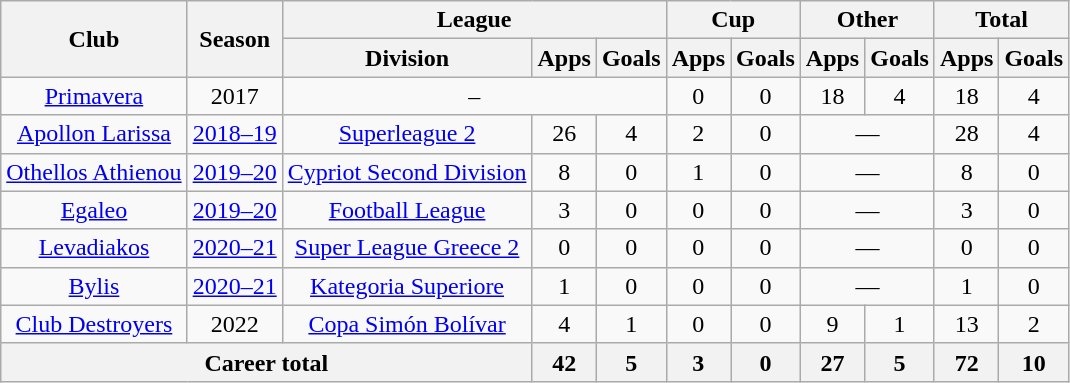<table class=wikitable style=text-align:center>
<tr>
<th rowspan="2">Club</th>
<th rowspan="2">Season</th>
<th colspan="3">League</th>
<th colspan="2">Cup</th>
<th colspan="2">Other</th>
<th colspan="2">Total</th>
</tr>
<tr>
<th>Division</th>
<th>Apps</th>
<th>Goals</th>
<th>Apps</th>
<th>Goals</th>
<th>Apps</th>
<th>Goals</th>
<th>Apps</th>
<th>Goals</th>
</tr>
<tr>
<td><a href='#'>Primavera</a></td>
<td>2017</td>
<td colspan="3">–</td>
<td>0</td>
<td>0</td>
<td>18</td>
<td>4</td>
<td>18</td>
<td>4</td>
</tr>
<tr>
<td><a href='#'>Apollon Larissa</a></td>
<td><a href='#'>2018–19</a></td>
<td><a href='#'>Superleague 2</a></td>
<td>26</td>
<td>4</td>
<td>2</td>
<td>0</td>
<td colspan="2">—</td>
<td>28</td>
<td>4</td>
</tr>
<tr>
<td><a href='#'>Othellos Athienou</a></td>
<td><a href='#'>2019–20</a></td>
<td><a href='#'>Cypriot Second Division</a></td>
<td>8</td>
<td>0</td>
<td>1</td>
<td>0</td>
<td colspan="2">—</td>
<td>8</td>
<td>0</td>
</tr>
<tr>
<td><a href='#'>Egaleo</a></td>
<td><a href='#'>2019–20</a></td>
<td><a href='#'>Football League</a></td>
<td>3</td>
<td>0</td>
<td>0</td>
<td>0</td>
<td colspan="2">—</td>
<td>3</td>
<td>0</td>
</tr>
<tr>
<td><a href='#'>Levadiakos</a></td>
<td><a href='#'>2020–21</a></td>
<td><a href='#'>Super League Greece 2</a></td>
<td>0</td>
<td>0</td>
<td>0</td>
<td>0</td>
<td colspan="2">—</td>
<td>0</td>
<td>0</td>
</tr>
<tr>
<td><a href='#'>Bylis</a></td>
<td><a href='#'>2020–21</a></td>
<td><a href='#'>Kategoria Superiore</a></td>
<td>1</td>
<td>0</td>
<td>0</td>
<td>0</td>
<td colspan="2">—</td>
<td>1</td>
<td>0</td>
</tr>
<tr>
<td><a href='#'>Club Destroyers</a></td>
<td>2022</td>
<td><a href='#'>Copa Simón Bolívar</a></td>
<td>4</td>
<td>1</td>
<td>0</td>
<td>0</td>
<td>9</td>
<td>1</td>
<td>13</td>
<td>2</td>
</tr>
<tr>
<th colspan="3">Career total</th>
<th>42</th>
<th>5</th>
<th>3</th>
<th>0</th>
<th>27</th>
<th>5</th>
<th>72</th>
<th>10</th>
</tr>
</table>
